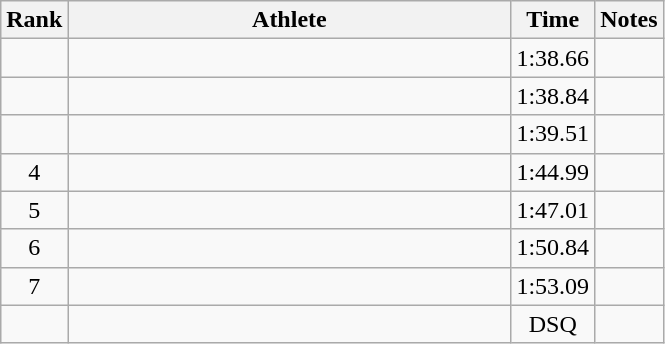<table class="wikitable" style="text-align:center">
<tr>
<th>Rank</th>
<th Style="width:18em">Athlete</th>
<th>Time</th>
<th>Notes</th>
</tr>
<tr>
<td></td>
<td style="text-align:left"></td>
<td>1:38.66</td>
<td></td>
</tr>
<tr>
<td></td>
<td style="text-align:left"></td>
<td>1:38.84</td>
<td></td>
</tr>
<tr>
<td></td>
<td style="text-align:left"></td>
<td>1:39.51</td>
<td></td>
</tr>
<tr>
<td>4</td>
<td style="text-align:left"></td>
<td>1:44.99</td>
<td></td>
</tr>
<tr>
<td>5</td>
<td style="text-align:left"></td>
<td>1:47.01</td>
<td></td>
</tr>
<tr>
<td>6</td>
<td style="text-align:left"></td>
<td>1:50.84</td>
<td></td>
</tr>
<tr>
<td>7</td>
<td style="text-align:left"></td>
<td>1:53.09</td>
<td></td>
</tr>
<tr>
<td></td>
<td style="text-align:left"></td>
<td>DSQ</td>
<td></td>
</tr>
</table>
